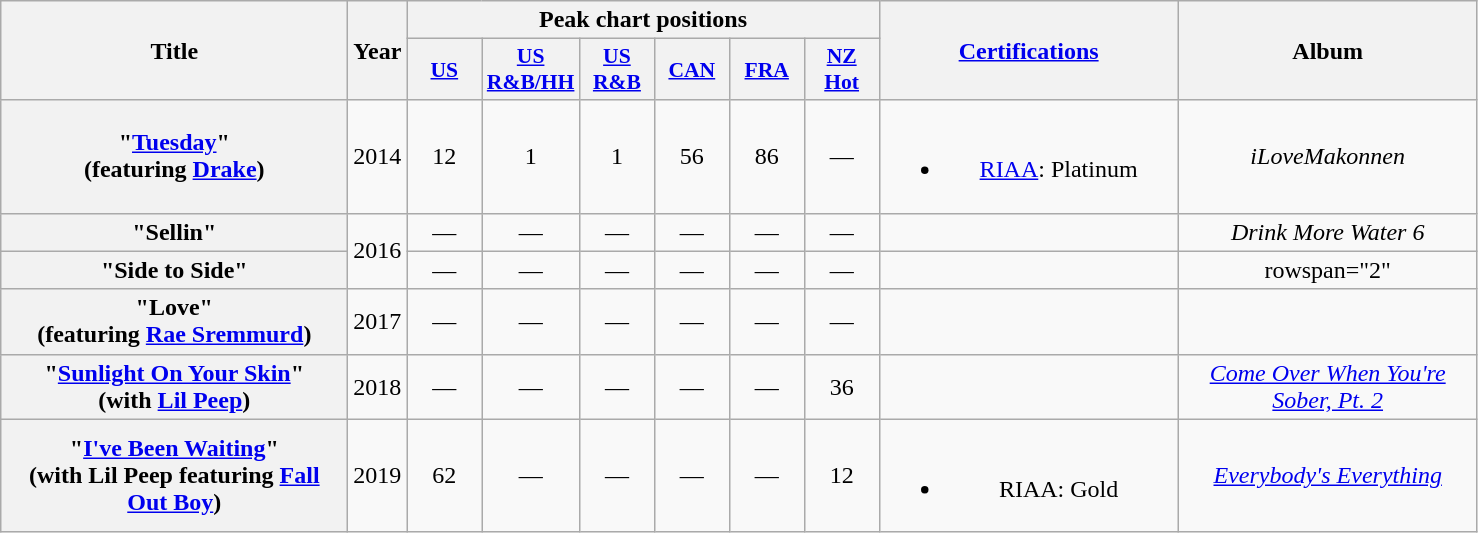<table class="wikitable plainrowheaders" style="text-align:center;">
<tr>
<th scope="col" rowspan="2" style="width:14em;">Title</th>
<th scope="col" rowspan="2">Year</th>
<th scope="col" colspan="6">Peak chart positions</th>
<th scope="col" rowspan="2" style="width:12em;"><a href='#'>Certifications</a></th>
<th scope="col" rowspan="2" style="width:12em;">Album</th>
</tr>
<tr>
<th scope="col" style="width:3em;font-size:90%;"><a href='#'>US</a><br></th>
<th scope="col" style="width:3em;font-size:90%;"><a href='#'>US<br>R&B/HH</a><br></th>
<th scope="col" style="width:3em;font-size:90%;"><a href='#'>US<br>R&B</a><br></th>
<th scope="col" style="width:3em;font-size:90%;"><a href='#'>CAN</a><br></th>
<th scope="col" style="width:3em;font-size:90%;"><a href='#'>FRA</a><br></th>
<th scope="col" style="width:3em;font-size:90%;"><a href='#'>NZ</a><br><a href='#'>Hot</a><br></th>
</tr>
<tr>
<th scope="row">"<a href='#'>Tuesday</a>"<br><span>(featuring <a href='#'>Drake</a>)</span></th>
<td>2014</td>
<td>12</td>
<td>1</td>
<td>1</td>
<td>56</td>
<td>86</td>
<td>—</td>
<td><br><ul><li><a href='#'>RIAA</a>: Platinum</li></ul></td>
<td><em>iLoveMakonnen</em></td>
</tr>
<tr>
<th scope="row">"Sellin"</th>
<td rowspan="2">2016</td>
<td>—</td>
<td>—</td>
<td>—</td>
<td>—</td>
<td>—</td>
<td>—</td>
<td></td>
<td><em>Drink More Water 6</em></td>
</tr>
<tr>
<th scope="row">"Side to Side"</th>
<td>—</td>
<td>—</td>
<td>—</td>
<td>—</td>
<td>—</td>
<td>—</td>
<td></td>
<td>rowspan="2" </td>
</tr>
<tr>
<th scope="row">"Love"<br><span>(featuring <a href='#'>Rae Sremmurd</a>)</span></th>
<td>2017</td>
<td>—</td>
<td>—</td>
<td>—</td>
<td>—</td>
<td>—</td>
<td>—</td>
<td></td>
</tr>
<tr>
<th scope="row">"<a href='#'>Sunlight On Your Skin</a>"<br><span>(with <a href='#'>Lil Peep</a>)</span></th>
<td>2018</td>
<td>—</td>
<td>—</td>
<td>—</td>
<td>—</td>
<td>—</td>
<td>36</td>
<td></td>
<td><em><a href='#'>Come Over When You're Sober, Pt. 2</a></em></td>
</tr>
<tr>
<th scope="row">"<a href='#'>I've Been Waiting</a>"<br><span>(with Lil Peep featuring <a href='#'>Fall Out Boy</a>)</span></th>
<td>2019</td>
<td>62</td>
<td>—</td>
<td>—</td>
<td>—</td>
<td>—</td>
<td>12</td>
<td><br><ul><li>RIAA: Gold</li></ul></td>
<td><em><a href='#'>Everybody's Everything</a></em></td>
</tr>
</table>
